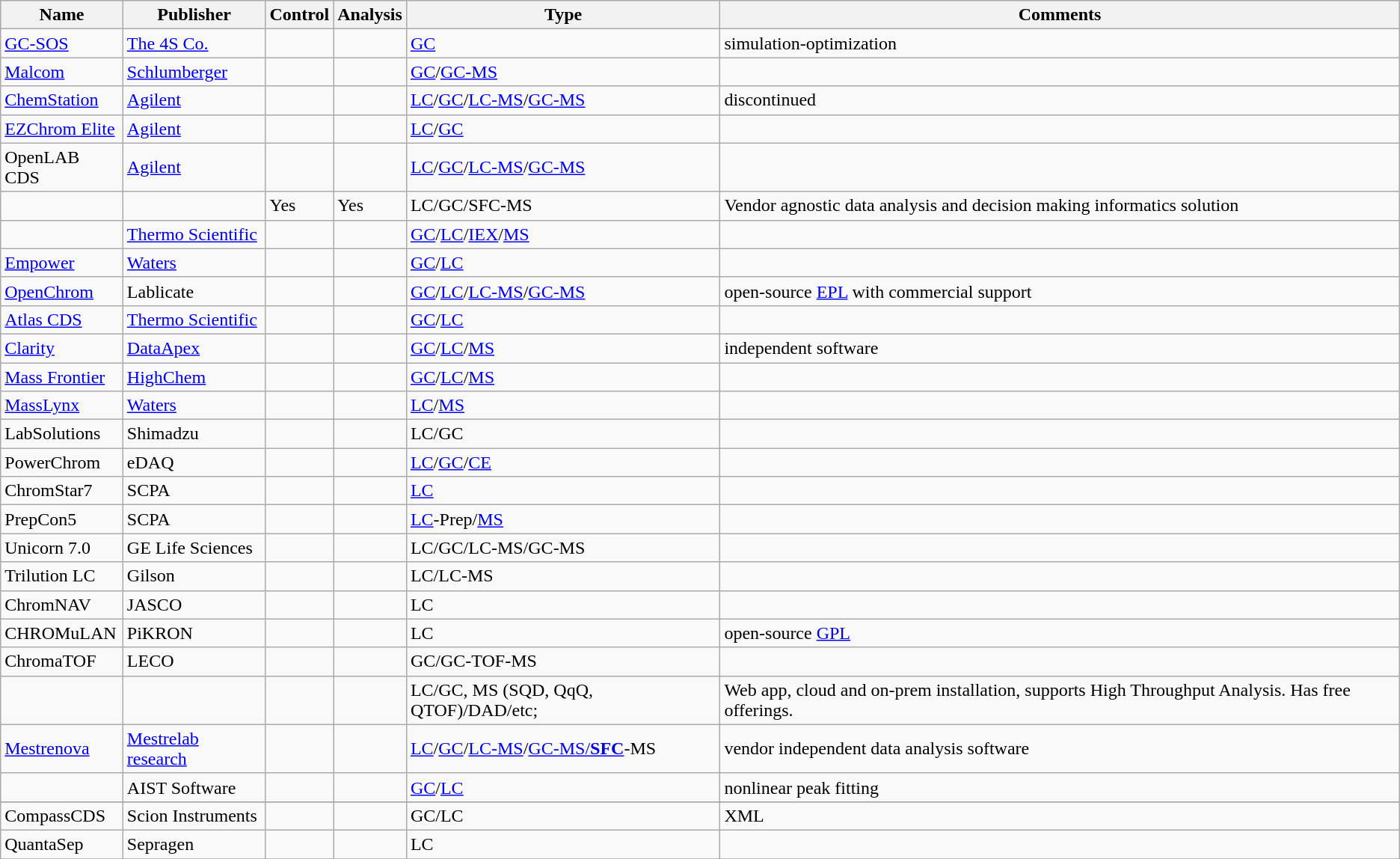<table class="wikitable sortable">
<tr>
<th>Name</th>
<th>Publisher</th>
<th>Control</th>
<th>Analysis</th>
<th>Type</th>
<th>Comments</th>
</tr>
<tr>
<td><a href='#'>GC-SOS</a></td>
<td><a href='#'>The 4S Co.</a></td>
<td></td>
<td></td>
<td><a href='#'>GC</a></td>
<td>simulation-optimization</td>
</tr>
<tr>
<td><a href='#'>Malcom</a></td>
<td><a href='#'>Schlumberger</a></td>
<td></td>
<td></td>
<td><a href='#'>GC</a>/<a href='#'>GC-MS</a></td>
<td></td>
</tr>
<tr>
<td><a href='#'>ChemStation</a></td>
<td><a href='#'>Agilent</a></td>
<td></td>
<td></td>
<td><a href='#'>LC</a>/<a href='#'>GC</a>/<a href='#'>LC-MS</a>/<a href='#'>GC-MS</a></td>
<td XML, Macros>discontinued</td>
</tr>
<tr>
<td><a href='#'>EZChrom Elite</a></td>
<td><a href='#'>Agilent</a></td>
<td></td>
<td></td>
<td><a href='#'>LC</a>/<a href='#'>GC</a></td>
<td></td>
</tr>
<tr>
<td>OpenLAB CDS</td>
<td><a href='#'>Agilent</a></td>
<td></td>
<td></td>
<td><a href='#'>LC</a>/<a href='#'>GC</a>/<a href='#'>LC-MS</a>/<a href='#'>GC-MS</a></td>
<td></td>
</tr>
<tr>
<td></td>
<td></td>
<td>Yes</td>
<td>Yes</td>
<td>LC/GC/SFC-MS</td>
<td>Vendor agnostic data analysis and decision making informatics solution</td>
</tr>
<tr>
<td></td>
<td><a href='#'>Thermo Scientific</a></td>
<td></td>
<td></td>
<td><a href='#'>GC</a>/<a href='#'>LC</a>/<a href='#'>IEX</a>/<a href='#'>MS</a></td>
<td></td>
</tr>
<tr>
<td><a href='#'>Empower</a></td>
<td><a href='#'>Waters</a></td>
<td></td>
<td></td>
<td><a href='#'>GC</a>/<a href='#'>LC</a></td>
<td></td>
</tr>
<tr>
<td><a href='#'>OpenChrom</a></td>
<td>Lablicate</td>
<td></td>
<td></td>
<td><a href='#'>GC</a>/<a href='#'>LC</a>/<a href='#'>LC-MS</a>/<a href='#'>GC-MS</a></td>
<td>open-source <a href='#'>EPL</a> with commercial support</td>
</tr>
<tr>
<td><a href='#'>Atlas CDS</a></td>
<td><a href='#'>Thermo Scientific</a></td>
<td></td>
<td></td>
<td><a href='#'>GC</a>/<a href='#'>LC</a></td>
<td></td>
</tr>
<tr>
<td><a href='#'>Clarity</a></td>
<td><a href='#'>DataApex</a></td>
<td></td>
<td></td>
<td><a href='#'>GC</a>/<a href='#'>LC</a>/<a href='#'>MS</a></td>
<td>independent software</td>
</tr>
<tr>
<td><a href='#'>Mass Frontier</a></td>
<td><a href='#'>HighChem</a></td>
<td></td>
<td></td>
<td><a href='#'>GC</a>/<a href='#'>LC</a>/<a href='#'>MS</a></td>
<td></td>
</tr>
<tr>
<td><a href='#'>MassLynx</a></td>
<td><a href='#'>Waters</a></td>
<td></td>
<td></td>
<td><a href='#'>LC</a>/<a href='#'>MS</a></td>
<td></td>
</tr>
<tr>
<td>LabSolutions</td>
<td>Shimadzu</td>
<td></td>
<td></td>
<td>LC/GC</td>
<td></td>
</tr>
<tr>
<td>PowerChrom</td>
<td>eDAQ</td>
<td></td>
<td></td>
<td><a href='#'>LC</a>/<a href='#'>GC</a>/<a href='#'>CE</a></td>
<td></td>
</tr>
<tr>
<td>ChromStar7</td>
<td>SCPA</td>
<td></td>
<td></td>
<td><a href='#'>LC</a></td>
<td></td>
</tr>
<tr>
<td>PrepCon5</td>
<td>SCPA</td>
<td></td>
<td></td>
<td><a href='#'>LC</a>-Prep/<a href='#'>MS</a></td>
<td></td>
</tr>
<tr>
<td>Unicorn 7.0</td>
<td>GE Life Sciences</td>
<td></td>
<td></td>
<td>LC/GC/LC-MS/GC-MS</td>
<td></td>
</tr>
<tr>
<td>Trilution LC</td>
<td>Gilson</td>
<td></td>
<td></td>
<td>LC/LC-MS</td>
<td></td>
</tr>
<tr>
<td>ChromNAV</td>
<td>JASCO</td>
<td></td>
<td></td>
<td>LC</td>
<td></td>
</tr>
<tr>
<td>CHROMuLAN</td>
<td>PiKRON</td>
<td></td>
<td></td>
<td>LC</td>
<td>open-source <a href='#'>GPL</a></td>
</tr>
<tr>
<td>ChromaTOF</td>
<td>LECO</td>
<td></td>
<td></td>
<td>GC/GC-TOF-MS</td>
<td></td>
</tr>
<tr>
<td></td>
<td></td>
<td></td>
<td></td>
<td>LC/GC, MS (SQD, QqQ, QTOF)/DAD/etc;</td>
<td>Web app, cloud and on-prem installation, supports High Throughput Analysis. Has free offerings.</td>
</tr>
<tr>
<td><a href='#'>Mestrenova</a></td>
<td><a href='#'>Mestrelab research</a></td>
<td></td>
<td></td>
<td><a href='#'>LC</a>/<a href='#'>GC</a>/<a href='#'>LC-MS</a>/<a href='#'>GC-MS/<strong>SFC</strong></a>-MS</td>
<td>vendor independent data analysis software</td>
</tr>
<tr>
<td></td>
<td>AIST Software</td>
<td></td>
<td></td>
<td><a href='#'>GC</a>/<a href='#'>LC</a></td>
<td>nonlinear peak fitting</td>
</tr>
<tr>
</tr>
<tr>
<td>CompassCDS</td>
<td>Scion Instruments</td>
<td></td>
<td></td>
<td>GC/LC</td>
<td>XML</td>
</tr>
<tr>
<td>QuantaSep</td>
<td>Sepragen</td>
<td></td>
<td></td>
<td>LC</td>
<td></td>
</tr>
<tr>
</tr>
</table>
